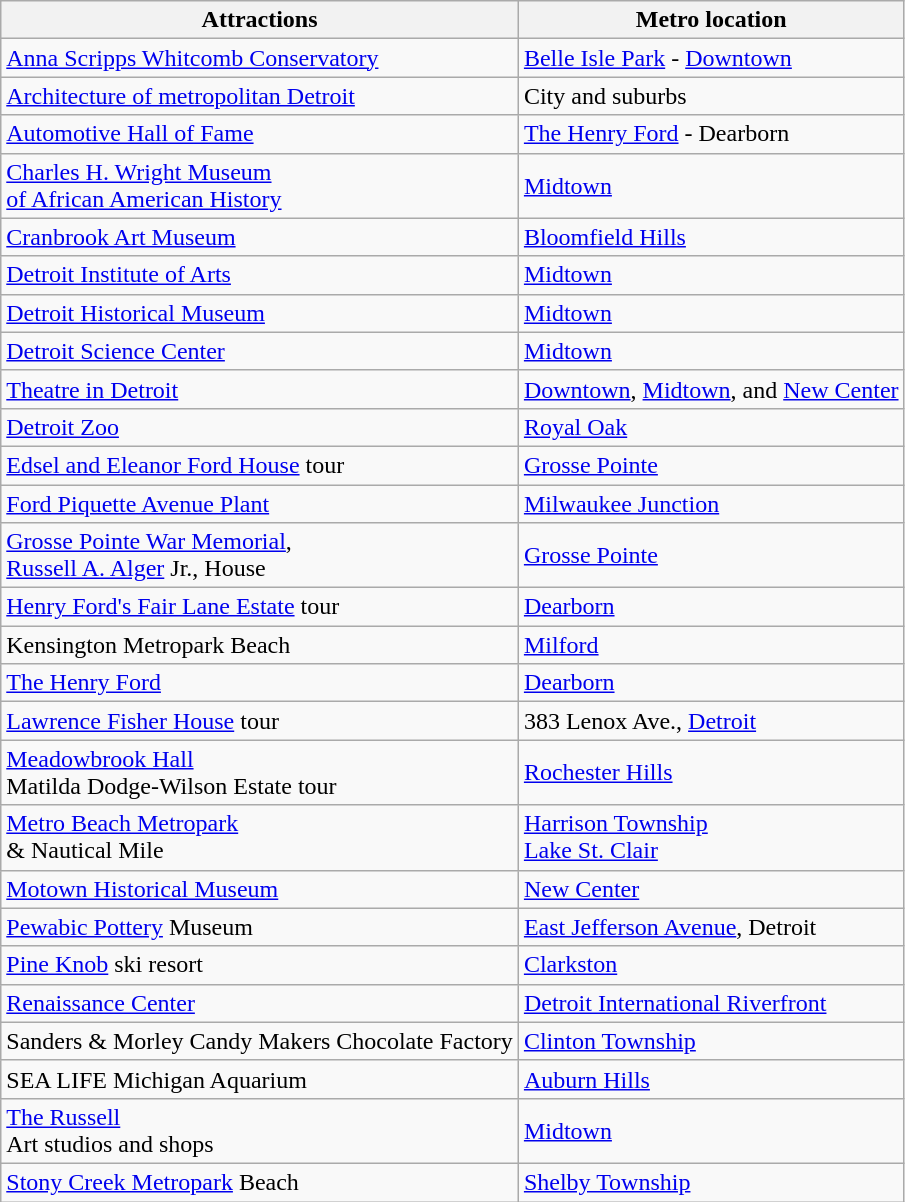<table class="wikitable sortable">
<tr>
<th>Attractions</th>
<th>Metro location</th>
</tr>
<tr>
<td><a href='#'>Anna Scripps Whitcomb Conservatory</a></td>
<td><a href='#'>Belle Isle Park</a> - <a href='#'>Downtown</a></td>
</tr>
<tr>
<td><a href='#'>Architecture of metropolitan Detroit</a></td>
<td>City and suburbs</td>
</tr>
<tr>
<td><a href='#'>Automotive Hall of Fame</a></td>
<td><a href='#'>The Henry Ford</a> - Dearborn</td>
</tr>
<tr>
<td><a href='#'>Charles H. Wright Museum<br>of African American History</a></td>
<td><a href='#'>Midtown</a></td>
</tr>
<tr>
<td><a href='#'>Cranbrook Art Museum</a><br></td>
<td><a href='#'>Bloomfield Hills</a></td>
</tr>
<tr>
<td><a href='#'>Detroit Institute of Arts</a></td>
<td><a href='#'>Midtown</a></td>
</tr>
<tr>
<td><a href='#'>Detroit Historical Museum</a></td>
<td><a href='#'>Midtown</a></td>
</tr>
<tr>
<td><a href='#'>Detroit Science Center</a></td>
<td><a href='#'>Midtown</a></td>
</tr>
<tr>
<td><a href='#'>Theatre in Detroit</a></td>
<td><a href='#'>Downtown</a>, <a href='#'>Midtown</a>, and <a href='#'>New Center</a></td>
</tr>
<tr>
<td><a href='#'>Detroit Zoo</a></td>
<td><a href='#'>Royal Oak</a></td>
</tr>
<tr>
<td><a href='#'>Edsel and Eleanor Ford House</a> tour</td>
<td><a href='#'>Grosse Pointe</a></td>
</tr>
<tr>
<td><a href='#'>Ford Piquette Avenue Plant</a></td>
<td><a href='#'>Milwaukee Junction</a></td>
</tr>
<tr>
<td><a href='#'>Grosse Pointe War Memorial</a>,<br><a href='#'>Russell A. Alger</a> Jr., House</td>
<td><a href='#'>Grosse Pointe</a></td>
</tr>
<tr>
<td><a href='#'>Henry Ford's Fair Lane Estate</a> tour</td>
<td><a href='#'>Dearborn</a></td>
</tr>
<tr>
<td>Kensington Metropark Beach</td>
<td><a href='#'>Milford</a></td>
</tr>
<tr>
<td><a href='#'>The Henry Ford</a></td>
<td><a href='#'>Dearborn</a></td>
</tr>
<tr>
<td><a href='#'>Lawrence Fisher House</a> tour</td>
<td>383 Lenox Ave., <a href='#'>Detroit</a></td>
</tr>
<tr>
<td><a href='#'>Meadowbrook Hall</a><br>Matilda Dodge-Wilson Estate tour</td>
<td><a href='#'>Rochester Hills</a></td>
</tr>
<tr>
<td><a href='#'>Metro Beach Metropark</a><br>& Nautical Mile</td>
<td><a href='#'>Harrison Township</a><br><a href='#'>Lake St. Clair</a></td>
</tr>
<tr>
<td><a href='#'>Motown Historical Museum</a></td>
<td><a href='#'>New Center</a></td>
</tr>
<tr>
<td><a href='#'>Pewabic Pottery</a> Museum</td>
<td><a href='#'>East Jefferson Avenue</a>, Detroit</td>
</tr>
<tr>
<td><a href='#'>Pine Knob</a> ski resort</td>
<td><a href='#'>Clarkston</a></td>
</tr>
<tr>
<td><a href='#'>Renaissance Center</a></td>
<td><a href='#'>Detroit International Riverfront</a></td>
</tr>
<tr>
<td>Sanders & Morley Candy Makers Chocolate Factory</td>
<td><a href='#'>Clinton Township</a></td>
</tr>
<tr>
<td>SEA LIFE Michigan Aquarium</td>
<td><a href='#'>Auburn Hills</a></td>
</tr>
<tr>
<td><a href='#'>The Russell</a><br> Art studios and shops</td>
<td><a href='#'>Midtown</a></td>
</tr>
<tr>
<td><a href='#'>Stony Creek Metropark</a> Beach</td>
<td><a href='#'>Shelby Township</a></td>
</tr>
</table>
